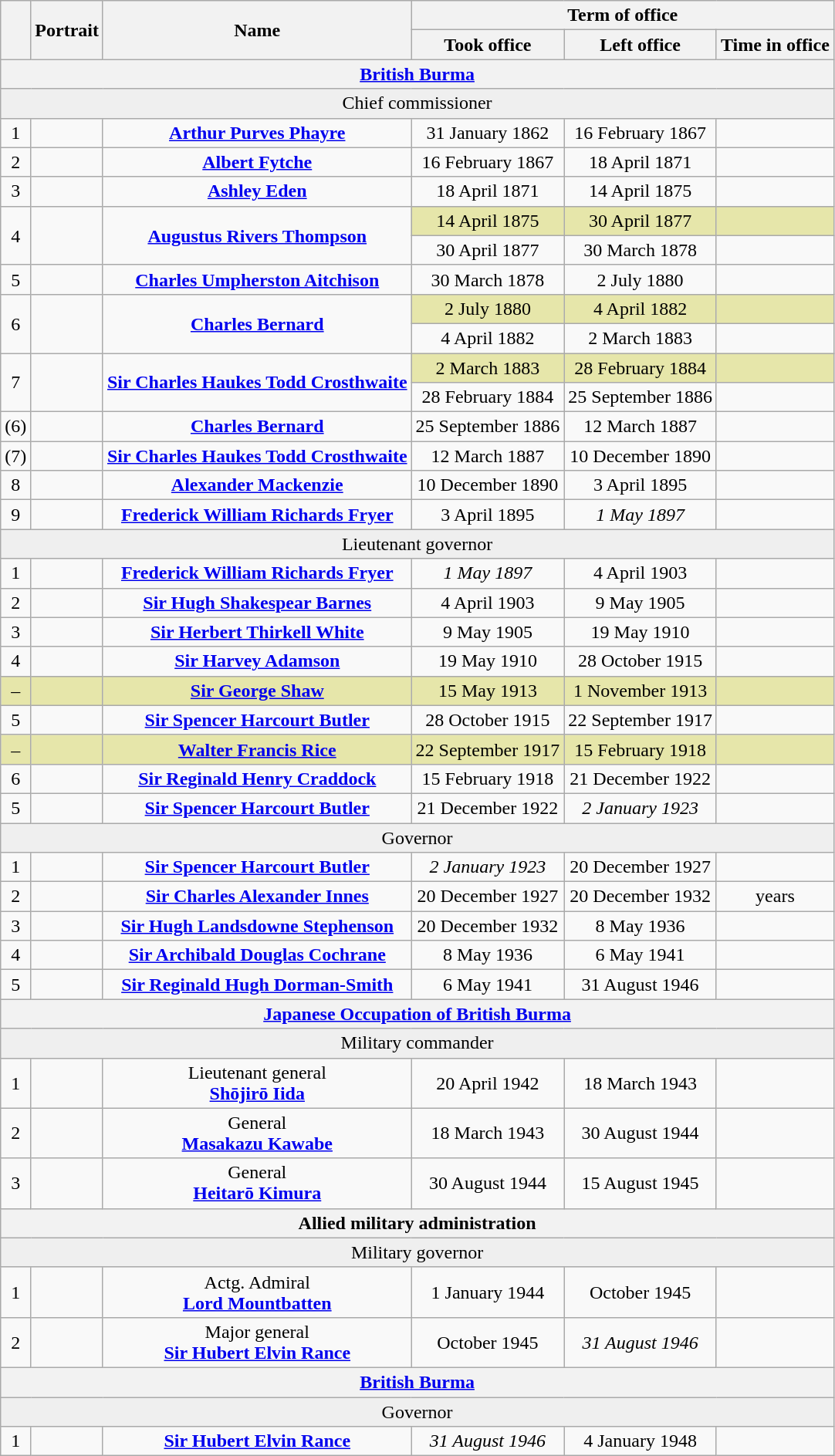<table class="wikitable" style="text-align:center">
<tr>
<th rowspan=2></th>
<th rowspan=2>Portrait</th>
<th rowspan=2>Name<br></th>
<th colspan=3>Term of office</th>
</tr>
<tr>
<th>Took office</th>
<th>Left office</th>
<th>Time in office</th>
</tr>
<tr>
<th colspan=6><a href='#'>British Burma</a></th>
</tr>
<tr style="background:#efefef;">
<td colspan=6>Chief commissioner</td>
</tr>
<tr>
<td>1</td>
<td></td>
<td><strong><a href='#'>Arthur Purves Phayre</a></strong><br></td>
<td>31 January 1862</td>
<td>16 February 1867</td>
<td></td>
</tr>
<tr>
<td>2</td>
<td></td>
<td><strong><a href='#'>Albert Fytche</a></strong><br></td>
<td>16 February 1867</td>
<td>18 April 1871</td>
<td></td>
</tr>
<tr>
<td>3</td>
<td></td>
<td><strong><a href='#'>Ashley Eden</a></strong><br></td>
<td>18 April 1871</td>
<td>14 April 1875</td>
<td></td>
</tr>
<tr>
<td rowspan=2>4</td>
<td rowspan=2></td>
<td rowspan=2><strong><a href='#'>Augustus Rivers Thompson</a></strong><br></td>
<td style="background:#e6e6aa;">14 April 1875</td>
<td style="background:#e6e6aa;">30 April 1877</td>
<td style="background:#e6e6aa;"></td>
</tr>
<tr>
<td>30 April 1877</td>
<td>30 March 1878</td>
<td></td>
</tr>
<tr>
<td>5</td>
<td></td>
<td><strong><a href='#'>Charles Umpherston Aitchison</a></strong><br></td>
<td>30 March 1878</td>
<td>2 July 1880</td>
<td></td>
</tr>
<tr>
<td rowspan=2>6</td>
<td rowspan=2></td>
<td rowspan=2><strong><a href='#'>Charles Bernard</a></strong><br></td>
<td style="background:#e6e6aa;">2 July 1880</td>
<td style="background:#e6e6aa;">4 April 1882</td>
<td style="background:#e6e6aa;"></td>
</tr>
<tr>
<td>4 April 1882</td>
<td>2 March 1883</td>
<td></td>
</tr>
<tr>
<td rowspan=2>7</td>
<td rowspan=2></td>
<td rowspan=2><strong><a href='#'>Sir Charles Haukes Todd Crosthwaite</a></strong><br></td>
<td style="background:#e6e6aa;">2 March 1883</td>
<td style="background:#e6e6aa;">28 February 1884</td>
<td style="background:#e6e6aa;"></td>
</tr>
<tr>
<td>28 February 1884</td>
<td>25 September 1886</td>
<td></td>
</tr>
<tr>
<td>(6)</td>
<td></td>
<td><strong><a href='#'>Charles Bernard</a></strong><br></td>
<td>25 September 1886</td>
<td>12 March 1887</td>
<td></td>
</tr>
<tr>
<td>(7)</td>
<td></td>
<td><strong><a href='#'>Sir Charles Haukes Todd Crosthwaite</a></strong><br></td>
<td>12 March 1887</td>
<td>10 December 1890</td>
<td></td>
</tr>
<tr>
<td>8</td>
<td></td>
<td><strong><a href='#'>Alexander Mackenzie</a></strong><br></td>
<td>10 December 1890</td>
<td>3 April 1895</td>
<td></td>
</tr>
<tr>
<td>9</td>
<td></td>
<td><strong><a href='#'>Frederick William Richards Fryer</a></strong><br></td>
<td>3 April 1895</td>
<td><em>1 May 1897</em></td>
<td></td>
</tr>
<tr style="background:#efefef;">
<td colspan=6>Lieutenant governor</td>
</tr>
<tr>
<td>1</td>
<td></td>
<td><strong><a href='#'>Frederick William Richards Fryer</a></strong><br></td>
<td><em>1 May 1897</em></td>
<td>4 April 1903</td>
<td></td>
</tr>
<tr>
<td>2</td>
<td></td>
<td><strong><a href='#'>Sir Hugh Shakespear Barnes</a></strong><br></td>
<td>4 April 1903</td>
<td>9 May 1905</td>
<td></td>
</tr>
<tr>
<td>3</td>
<td></td>
<td><strong><a href='#'>Sir Herbert Thirkell White</a></strong><br></td>
<td>9 May 1905</td>
<td>19 May 1910</td>
<td></td>
</tr>
<tr>
<td>4</td>
<td></td>
<td><strong><a href='#'>Sir Harvey Adamson</a></strong><br></td>
<td>19 May 1910</td>
<td>28 October 1915</td>
<td></td>
</tr>
<tr style="background:#e6e6aa;">
<td>–</td>
<td></td>
<td><strong><a href='#'>Sir George Shaw</a></strong><br></td>
<td>15 May 1913</td>
<td>1 November 1913</td>
<td></td>
</tr>
<tr>
<td>5</td>
<td></td>
<td><strong><a href='#'>Sir Spencer Harcourt Butler</a></strong><br></td>
<td>28 October 1915</td>
<td>22 September 1917</td>
<td></td>
</tr>
<tr style="background:#e6e6aa;">
<td>–</td>
<td></td>
<td><strong><a href='#'>Walter Francis Rice</a></strong><br></td>
<td>22 September 1917</td>
<td>15 February 1918</td>
<td></td>
</tr>
<tr>
<td>6</td>
<td></td>
<td><strong><a href='#'>Sir Reginald Henry Craddock</a></strong><br></td>
<td>15 February 1918</td>
<td>21 December 1922</td>
<td></td>
</tr>
<tr>
<td>5</td>
<td></td>
<td><strong><a href='#'>Sir Spencer Harcourt Butler</a></strong><br></td>
<td>21 December 1922</td>
<td><em>2 January 1923</em></td>
<td></td>
</tr>
<tr style="background:#efefef;">
<td colspan=6>Governor</td>
</tr>
<tr>
<td>1</td>
<td></td>
<td><strong><a href='#'>Sir Spencer Harcourt Butler</a></strong><br></td>
<td><em>2 January 1923</em></td>
<td>20 December 1927</td>
<td></td>
</tr>
<tr>
<td>2</td>
<td></td>
<td><strong><a href='#'>Sir Charles Alexander Innes</a></strong><br></td>
<td>20 December 1927</td>
<td>20 December 1932</td>
<td> years</td>
</tr>
<tr>
<td>3</td>
<td></td>
<td><strong><a href='#'>Sir Hugh Landsdowne Stephenson</a></strong><br></td>
<td>20 December 1932</td>
<td>8 May 1936</td>
<td></td>
</tr>
<tr>
<td>4</td>
<td></td>
<td><strong><a href='#'>Sir Archibald Douglas Cochrane</a></strong><br></td>
<td>8 May 1936</td>
<td>6 May 1941</td>
<td></td>
</tr>
<tr>
<td>5</td>
<td></td>
<td><strong><a href='#'>Sir Reginald Hugh Dorman-Smith</a></strong><br></td>
<td>6 May 1941</td>
<td>31 August 1946</td>
<td></td>
</tr>
<tr>
<th colspan=6><a href='#'>Japanese Occupation of British Burma</a></th>
</tr>
<tr style="background:#efefef;">
<td colspan=6>Military commander</td>
</tr>
<tr>
<td>1</td>
<td></td>
<td>Lieutenant general<br><strong><a href='#'>Shōjirō Iida</a></strong><br></td>
<td>20 April 1942</td>
<td>18 March 1943</td>
<td></td>
</tr>
<tr>
<td>2</td>
<td></td>
<td>General<br><strong><a href='#'>Masakazu Kawabe</a></strong><br></td>
<td>18 March 1943</td>
<td>30 August 1944</td>
<td></td>
</tr>
<tr>
<td>3</td>
<td></td>
<td>General<br><strong><a href='#'>Heitarō Kimura</a></strong><br></td>
<td>30 August 1944</td>
<td>15 August 1945</td>
<td></td>
</tr>
<tr>
<th colspan=6>Allied military administration</th>
</tr>
<tr style="background:#efefef;">
<td colspan=6>Military governor</td>
</tr>
<tr>
<td>1</td>
<td></td>
<td>Actg. Admiral<br><strong><a href='#'>Lord Mountbatten</a></strong><br></td>
<td>1 January 1944</td>
<td>October 1945</td>
<td></td>
</tr>
<tr>
<td>2</td>
<td></td>
<td>Major general<br><strong><a href='#'>Sir Hubert Elvin Rance</a></strong><br></td>
<td>October 1945</td>
<td><em>31 August 1946</em></td>
<td></td>
</tr>
<tr>
<th colspan=6><a href='#'>British Burma</a></th>
</tr>
<tr style="background:#efefef;">
<td colspan=6>Governor</td>
</tr>
<tr>
<td>1</td>
<td></td>
<td><strong><a href='#'>Sir Hubert Elvin Rance</a></strong><br></td>
<td><em>31 August 1946</em></td>
<td>4 January 1948</td>
<td></td>
</tr>
</table>
